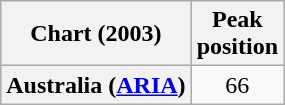<table class="wikitable plainrowheaders">
<tr>
<th>Chart (2003)</th>
<th>Peak<br>position</th>
</tr>
<tr>
<th scope="row">Australia (<a href='#'>ARIA</a>)</th>
<td align="center">66</td>
</tr>
</table>
